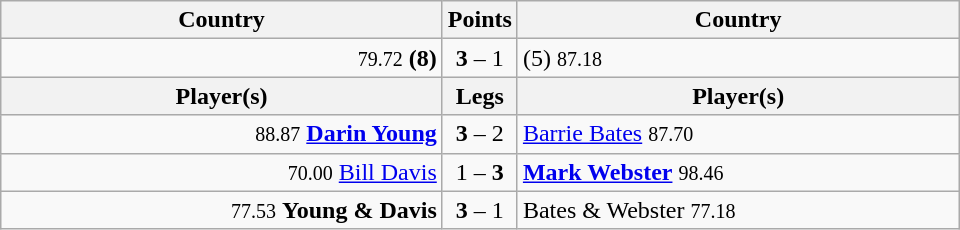<table class=wikitable style="text-align:center">
<tr>
<th width=287>Country</th>
<th width=1>Points</th>
<th width=287>Country</th>
</tr>
<tr align=left>
<td align=right><small><span>79.72</span></small> <strong> (8)</strong></td>
<td align=center><strong>3</strong> – 1</td>
<td> (5) <small><span>87.18</span></small></td>
</tr>
<tr>
<th width=287>Player(s)</th>
<th width=1>Legs</th>
<th width=287>Player(s)</th>
</tr>
<tr align=left>
<td align=right><small><span>88.87</span></small> <strong><a href='#'>Darin Young</a></strong></td>
<td align=center><strong>3</strong> – 2</td>
<td><a href='#'>Barrie Bates</a> <small><span>87.70</span></small></td>
</tr>
<tr align=left>
<td align=right><small><span>70.00</span></small> <a href='#'>Bill Davis</a></td>
<td align=center>1 – <strong>3</strong></td>
<td><strong><a href='#'>Mark Webster</a></strong> <small><span>98.46</span></small></td>
</tr>
<tr align=left>
<td align=right><small><span>77.53</span></small> <strong>Young & Davis</strong></td>
<td align=center><strong>3</strong> – 1</td>
<td>Bates & Webster <small><span>77.18</span></small></td>
</tr>
</table>
